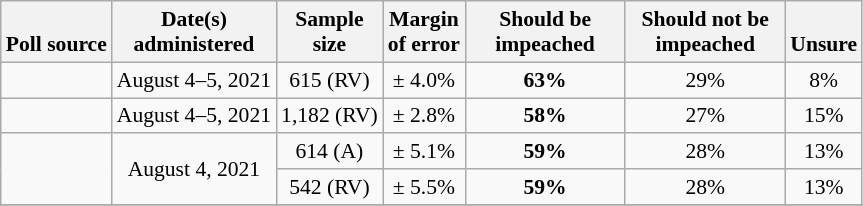<table class="wikitable" style="font-size:90%;text-align:center;">
<tr valign=bottom>
<th>Poll source</th>
<th>Date(s)<br>administered</th>
<th>Sample<br>size</th>
<th>Margin<br>of error</th>
<th style="width:100px;">Should be<br> impeached</th>
<th style="width:100px;">Should not be<br>impeached</th>
<th>Unsure</th>
</tr>
<tr>
<td style="text-align:left;"></td>
<td>August 4–5, 2021</td>
<td>615 (RV)</td>
<td>± 4.0%</td>
<td><strong>63%</strong></td>
<td>29%</td>
<td>8%</td>
</tr>
<tr>
<td style="text-align:left;"></td>
<td>August 4–5, 2021</td>
<td>1,182 (RV)</td>
<td>± 2.8%</td>
<td><strong>58%</strong></td>
<td>27%</td>
<td>15%</td>
</tr>
<tr>
<td rowspan=2 style="text-align:left;"> </td>
<td rowspan=2>August 4, 2021</td>
<td>614 (A)</td>
<td>± 5.1%</td>
<td><strong>59%</strong></td>
<td>28%</td>
<td>13%</td>
</tr>
<tr>
<td>542 (RV)</td>
<td>± 5.5%</td>
<td><strong>59%</strong></td>
<td>28%</td>
<td>13%</td>
</tr>
<tr>
</tr>
</table>
